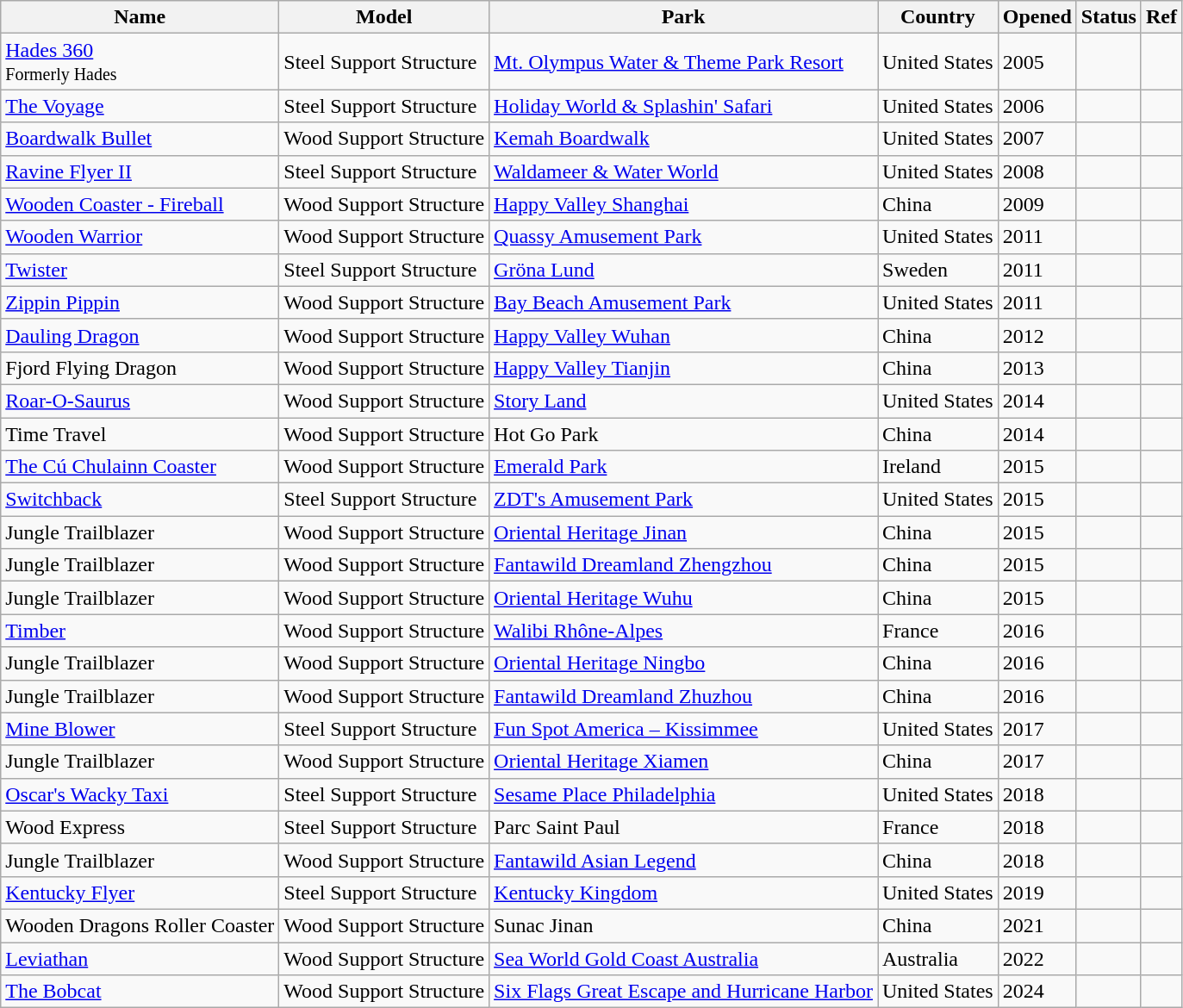<table class="wikitable sortable">
<tr>
<th>Name</th>
<th>Model</th>
<th>Park</th>
<th>Country</th>
<th>Opened</th>
<th>Status</th>
<th class="unsortable">Ref</th>
</tr>
<tr>
<td><a href='#'>Hades 360</a><br><small>Formerly Hades</small></td>
<td>Steel Support Structure</td>
<td><a href='#'>Mt. Olympus Water & Theme Park Resort</a></td>
<td> United States</td>
<td>2005</td>
<td></td>
<td></td>
</tr>
<tr>
<td><a href='#'>The Voyage</a></td>
<td>Steel Support Structure</td>
<td><a href='#'>Holiday World & Splashin' Safari</a></td>
<td> United States</td>
<td>2006</td>
<td></td>
<td></td>
</tr>
<tr>
<td><a href='#'>Boardwalk Bullet</a></td>
<td>Wood Support Structure</td>
<td><a href='#'>Kemah Boardwalk</a></td>
<td> United States</td>
<td>2007</td>
<td></td>
<td></td>
</tr>
<tr>
<td><a href='#'>Ravine Flyer II</a></td>
<td>Steel Support Structure</td>
<td><a href='#'>Waldameer & Water World</a></td>
<td> United States</td>
<td>2008</td>
<td></td>
<td></td>
</tr>
<tr>
<td><a href='#'>Wooden Coaster - Fireball</a></td>
<td>Wood Support Structure</td>
<td><a href='#'>Happy Valley Shanghai</a></td>
<td> China</td>
<td>2009</td>
<td></td>
<td></td>
</tr>
<tr>
<td><a href='#'>Wooden Warrior</a></td>
<td>Wood Support Structure</td>
<td><a href='#'>Quassy Amusement Park</a></td>
<td> United States</td>
<td>2011</td>
<td></td>
<td></td>
</tr>
<tr>
<td><a href='#'>Twister</a></td>
<td>Steel Support Structure</td>
<td><a href='#'>Gröna Lund</a></td>
<td> Sweden</td>
<td>2011</td>
<td></td>
<td></td>
</tr>
<tr>
<td><a href='#'>Zippin Pippin</a></td>
<td>Wood Support Structure</td>
<td><a href='#'>Bay Beach Amusement Park</a></td>
<td> United States</td>
<td>2011</td>
<td></td>
<td></td>
</tr>
<tr>
<td><a href='#'>Dauling Dragon</a></td>
<td>Wood Support Structure</td>
<td><a href='#'>Happy Valley Wuhan</a></td>
<td> China</td>
<td>2012</td>
<td></td>
<td></td>
</tr>
<tr>
<td>Fjord Flying Dragon</td>
<td>Wood Support Structure</td>
<td><a href='#'>Happy Valley Tianjin</a></td>
<td> China</td>
<td>2013</td>
<td></td>
<td></td>
</tr>
<tr>
<td><a href='#'>Roar-O-Saurus</a></td>
<td>Wood Support Structure</td>
<td><a href='#'>Story Land</a></td>
<td> United States</td>
<td>2014</td>
<td></td>
<td></td>
</tr>
<tr>
<td>Time Travel</td>
<td>Wood Support Structure</td>
<td>Hot Go Park</td>
<td> China</td>
<td>2014</td>
<td></td>
<td></td>
</tr>
<tr>
<td><a href='#'>The Cú Chulainn Coaster</a></td>
<td>Wood Support Structure</td>
<td><a href='#'>Emerald Park</a></td>
<td> Ireland</td>
<td>2015</td>
<td></td>
<td></td>
</tr>
<tr>
<td><a href='#'>Switchback</a></td>
<td>Steel Support Structure</td>
<td><a href='#'>ZDT's Amusement Park</a></td>
<td> United States</td>
<td>2015</td>
<td></td>
<td></td>
</tr>
<tr>
<td>Jungle Trailblazer</td>
<td>Wood Support Structure</td>
<td><a href='#'>Oriental Heritage Jinan</a></td>
<td> China</td>
<td>2015</td>
<td></td>
<td></td>
</tr>
<tr>
<td>Jungle Trailblazer</td>
<td>Wood Support Structure</td>
<td><a href='#'>Fantawild Dreamland Zhengzhou</a></td>
<td> China</td>
<td>2015</td>
<td></td>
<td></td>
</tr>
<tr>
<td>Jungle Trailblazer</td>
<td>Wood Support Structure</td>
<td><a href='#'>Oriental Heritage Wuhu</a></td>
<td> China</td>
<td>2015</td>
<td></td>
<td></td>
</tr>
<tr>
<td><a href='#'>Timber</a></td>
<td>Wood Support Structure</td>
<td><a href='#'>Walibi Rhône-Alpes</a></td>
<td> France</td>
<td>2016</td>
<td></td>
<td></td>
</tr>
<tr>
<td>Jungle Trailblazer</td>
<td>Wood Support Structure</td>
<td><a href='#'>Oriental Heritage Ningbo</a></td>
<td> China</td>
<td>2016</td>
<td></td>
<td></td>
</tr>
<tr>
<td>Jungle Trailblazer</td>
<td>Wood Support Structure</td>
<td><a href='#'>Fantawild Dreamland Zhuzhou</a></td>
<td> China</td>
<td>2016</td>
<td></td>
<td></td>
</tr>
<tr>
<td><a href='#'>Mine Blower</a></td>
<td>Steel Support Structure</td>
<td><a href='#'>Fun Spot America – Kissimmee</a></td>
<td> United States</td>
<td>2017</td>
<td></td>
<td></td>
</tr>
<tr>
<td>Jungle Trailblazer</td>
<td>Wood Support Structure</td>
<td><a href='#'>Oriental Heritage Xiamen</a></td>
<td> China</td>
<td>2017</td>
<td></td>
<td></td>
</tr>
<tr>
<td><a href='#'>Oscar's Wacky Taxi</a></td>
<td>Steel Support Structure</td>
<td><a href='#'>Sesame Place Philadelphia</a></td>
<td> United States</td>
<td>2018</td>
<td></td>
<td></td>
</tr>
<tr>
<td>Wood Express</td>
<td>Steel Support Structure</td>
<td>Parc Saint Paul</td>
<td> France</td>
<td>2018</td>
<td></td>
<td></td>
</tr>
<tr>
<td>Jungle Trailblazer</td>
<td>Wood Support Structure</td>
<td><a href='#'>Fantawild Asian Legend</a></td>
<td> China</td>
<td>2018</td>
<td></td>
<td></td>
</tr>
<tr>
<td><a href='#'>Kentucky Flyer</a></td>
<td>Steel Support Structure</td>
<td><a href='#'>Kentucky Kingdom</a></td>
<td> United States</td>
<td>2019</td>
<td></td>
<td></td>
</tr>
<tr>
<td>Wooden Dragons Roller Coaster</td>
<td>Wood Support Structure</td>
<td>Sunac Jinan</td>
<td> China</td>
<td>2021</td>
<td></td>
<td></td>
</tr>
<tr>
<td><a href='#'>Leviathan</a></td>
<td>Wood Support Structure</td>
<td><a href='#'>Sea World Gold Coast Australia</a></td>
<td> Australia</td>
<td>2022</td>
<td></td>
<td></td>
</tr>
<tr>
<td><a href='#'>The Bobcat</a></td>
<td>Wood Support Structure</td>
<td><a href='#'>Six Flags Great Escape and Hurricane Harbor</a></td>
<td> United States</td>
<td>2024</td>
<td></td>
<td></td>
</tr>
</table>
